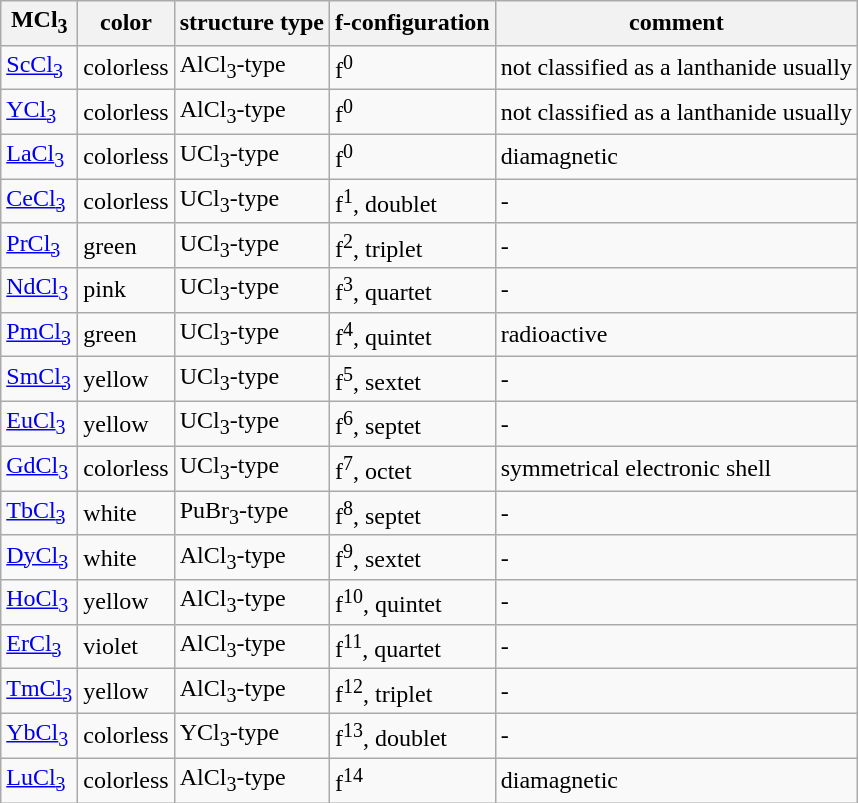<table class="wikitable">
<tr>
<th>MCl<sub>3</sub></th>
<th>color</th>
<th>structure type</th>
<th>f-configuration</th>
<th>comment</th>
</tr>
<tr>
<td><a href='#'>ScCl<sub>3</sub></a></td>
<td>colorless</td>
<td>AlCl<sub>3</sub>-type</td>
<td>f<sup>0</sup></td>
<td>not classified as a lanthanide usually</td>
</tr>
<tr>
<td><a href='#'>YCl<sub>3</sub></a></td>
<td>colorless</td>
<td>AlCl<sub>3</sub>-type</td>
<td>f<sup>0</sup></td>
<td>not classified as a lanthanide usually</td>
</tr>
<tr>
<td><a href='#'>LaCl<sub>3</sub></a></td>
<td>colorless</td>
<td>UCl<sub>3</sub>-type</td>
<td>f<sup>0</sup></td>
<td>diamagnetic</td>
</tr>
<tr>
<td><a href='#'>CeCl<sub>3</sub></a></td>
<td>colorless</td>
<td>UCl<sub>3</sub>-type</td>
<td>f<sup>1</sup>, doublet</td>
<td>-</td>
</tr>
<tr>
<td><a href='#'>PrCl<sub>3</sub></a></td>
<td>green</td>
<td>UCl<sub>3</sub>-type</td>
<td>f<sup>2</sup>, triplet</td>
<td>-</td>
</tr>
<tr>
<td><a href='#'>NdCl<sub>3</sub></a></td>
<td>pink</td>
<td>UCl<sub>3</sub>-type</td>
<td>f<sup>3</sup>, quartet</td>
<td>-</td>
</tr>
<tr>
<td><a href='#'>PmCl<sub>3</sub></a></td>
<td>green</td>
<td>UCl<sub>3</sub>-type</td>
<td>f<sup>4</sup>, quintet</td>
<td>radioactive</td>
</tr>
<tr>
<td><a href='#'>SmCl<sub>3</sub></a></td>
<td>yellow</td>
<td>UCl<sub>3</sub>-type</td>
<td>f<sup>5</sup>, sextet</td>
<td>-</td>
</tr>
<tr>
<td><a href='#'>EuCl<sub>3</sub></a></td>
<td>yellow</td>
<td>UCl<sub>3</sub>-type</td>
<td>f<sup>6</sup>, septet</td>
<td>-</td>
</tr>
<tr>
<td><a href='#'>GdCl<sub>3</sub></a></td>
<td>colorless</td>
<td>UCl<sub>3</sub>-type</td>
<td>f<sup>7</sup>, octet</td>
<td>symmetrical electronic shell</td>
</tr>
<tr>
<td><a href='#'>TbCl<sub>3</sub></a></td>
<td>white</td>
<td>PuBr<sub>3</sub>-type</td>
<td>f<sup>8</sup>, septet</td>
<td>-</td>
</tr>
<tr>
<td><a href='#'>DyCl<sub>3</sub></a></td>
<td>white</td>
<td>AlCl<sub>3</sub>-type</td>
<td>f<sup>9</sup>, sextet</td>
<td>-</td>
</tr>
<tr>
<td><a href='#'>HoCl<sub>3</sub></a></td>
<td>yellow</td>
<td>AlCl<sub>3</sub>-type</td>
<td>f<sup>10</sup>, quintet</td>
<td>-</td>
</tr>
<tr>
<td><a href='#'>ErCl<sub>3</sub></a></td>
<td>violet</td>
<td>AlCl<sub>3</sub>-type</td>
<td>f<sup>11</sup>, quartet</td>
<td>-</td>
</tr>
<tr>
<td><a href='#'>TmCl<sub>3</sub></a></td>
<td>yellow</td>
<td>AlCl<sub>3</sub>-type</td>
<td>f<sup>12</sup>, triplet</td>
<td>-</td>
</tr>
<tr>
<td><a href='#'>YbCl<sub>3</sub></a></td>
<td>colorless</td>
<td>YCl<sub>3</sub>-type</td>
<td>f<sup>13</sup>, doublet</td>
<td>-</td>
</tr>
<tr>
<td><a href='#'>LuCl<sub>3</sub></a></td>
<td>colorless</td>
<td>AlCl<sub>3</sub>-type</td>
<td>f<sup>14</sup></td>
<td>diamagnetic</td>
</tr>
</table>
